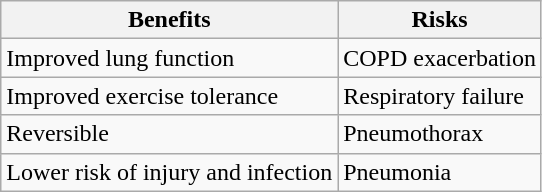<table class="wikitable">
<tr>
<th>Benefits</th>
<th>Risks</th>
</tr>
<tr>
<td>Improved lung function</td>
<td>COPD exacerbation</td>
</tr>
<tr>
<td>Improved exercise tolerance</td>
<td>Respiratory failure</td>
</tr>
<tr>
<td>Reversible</td>
<td>Pneumothorax</td>
</tr>
<tr>
<td>Lower risk of injury and infection</td>
<td>Pneumonia</td>
</tr>
</table>
